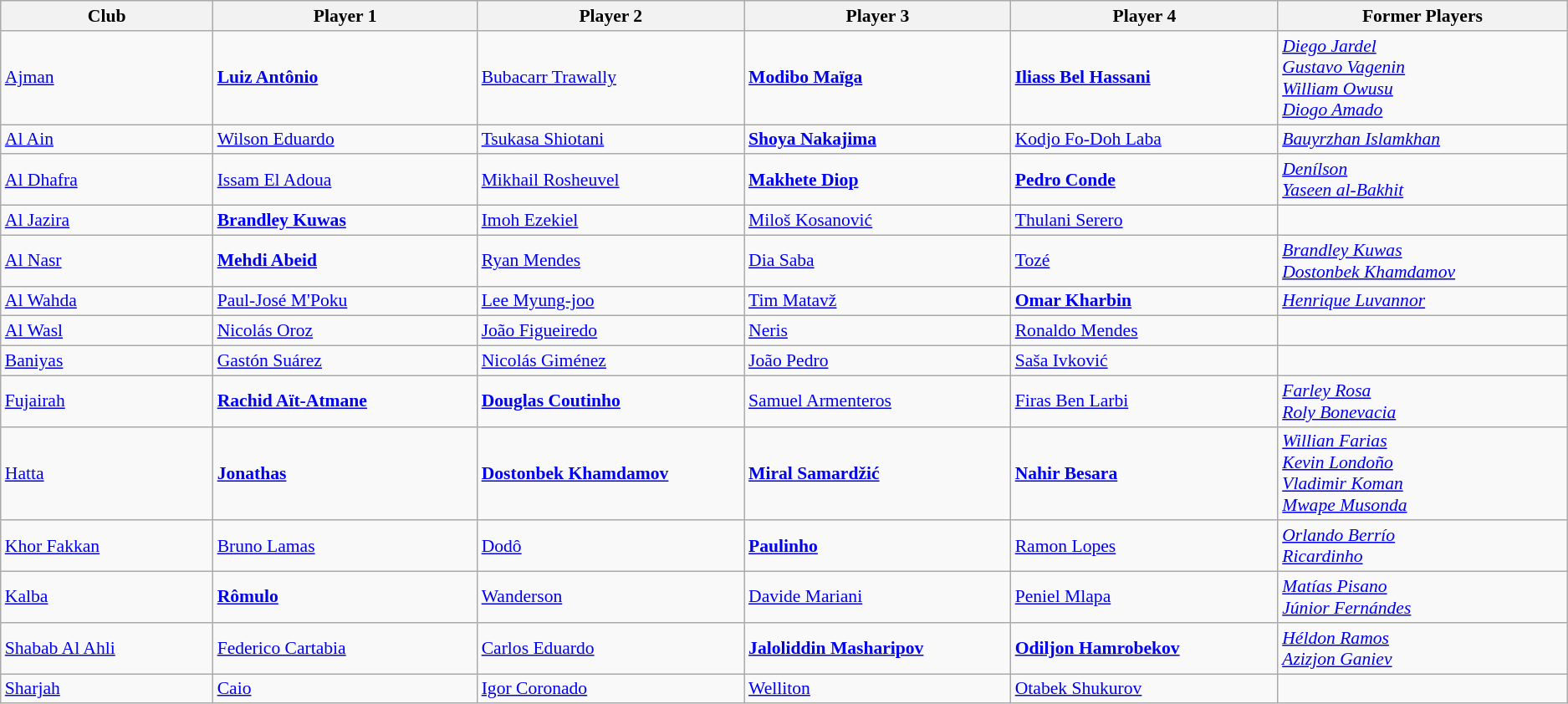<table class="wikitable" border="1" style="text-align: left; font-size:90%">
<tr>
<th width="175">Club</th>
<th width="220">Player 1</th>
<th width="220">Player 2</th>
<th width="220">Player 3</th>
<th width="220">Player 4</th>
<th width="240">Former Players</th>
</tr>
<tr>
<td><a href='#'>Ajman</a></td>
<td> <strong><a href='#'>Luiz Antônio</a></strong></td>
<td> <a href='#'>Bubacarr Trawally</a></td>
<td> <strong><a href='#'>Modibo Maïga</a></strong></td>
<td> <strong><a href='#'>Iliass Bel Hassani</a></strong></td>
<td> <em><a href='#'>Diego Jardel</a></em><br> <em><a href='#'>Gustavo Vagenin</a></em><br> <em><a href='#'>William Owusu</a></em><br> <em><a href='#'>Diogo Amado</a></em></td>
</tr>
<tr>
<td><a href='#'>Al Ain</a></td>
<td> <a href='#'>Wilson Eduardo</a></td>
<td> <a href='#'>Tsukasa Shiotani</a></td>
<td> <strong><a href='#'>Shoya Nakajima</a></strong></td>
<td> <a href='#'>Kodjo Fo-Doh Laba</a></td>
<td> <em><a href='#'>Bauyrzhan Islamkhan</a></em></td>
</tr>
<tr>
<td><a href='#'>Al Dhafra</a></td>
<td> <a href='#'>Issam El Adoua</a></td>
<td> <a href='#'>Mikhail Rosheuvel</a></td>
<td> <strong><a href='#'>Makhete Diop</a></strong></td>
<td> <strong><a href='#'>Pedro Conde</a></strong></td>
<td> <em><a href='#'>Denílson</a></em><br> <em><a href='#'>Yaseen al-Bakhit</a></em></td>
</tr>
<tr>
<td><a href='#'>Al Jazira</a></td>
<td> <strong><a href='#'>Brandley Kuwas</a></strong></td>
<td> <a href='#'>Imoh Ezekiel</a></td>
<td> <a href='#'>Miloš Kosanović</a></td>
<td> <a href='#'>Thulani Serero</a></td>
<td></td>
</tr>
<tr>
<td><a href='#'>Al Nasr</a></td>
<td> <strong><a href='#'>Mehdi Abeid</a></strong></td>
<td> <a href='#'>Ryan Mendes</a></td>
<td> <a href='#'>Dia Saba</a></td>
<td> <a href='#'>Tozé</a></td>
<td> <em><a href='#'>Brandley Kuwas</a></em><br> <em><a href='#'>Dostonbek Khamdamov</a></em></td>
</tr>
<tr>
<td><a href='#'>Al Wahda</a></td>
<td> <a href='#'>Paul-José M'Poku</a></td>
<td> <a href='#'>Lee Myung-joo</a></td>
<td> <a href='#'>Tim Matavž</a></td>
<td> <strong><a href='#'>Omar Kharbin</a></strong></td>
<td> <em><a href='#'>Henrique Luvannor</a></em></td>
</tr>
<tr>
<td><a href='#'>Al Wasl</a></td>
<td> <a href='#'>Nicolás Oroz</a></td>
<td> <a href='#'>João Figueiredo</a></td>
<td> <a href='#'>Neris</a></td>
<td> <a href='#'>Ronaldo Mendes</a></td>
<td></td>
</tr>
<tr>
<td><a href='#'>Baniyas</a></td>
<td> <a href='#'>Gastón Suárez</a></td>
<td> <a href='#'>Nicolás Giménez</a></td>
<td> <a href='#'>João Pedro</a></td>
<td> <a href='#'>Saša Ivković</a></td>
<td></td>
</tr>
<tr>
<td><a href='#'>Fujairah</a></td>
<td> <strong><a href='#'>Rachid Aït-Atmane</a></strong></td>
<td> <strong><a href='#'>Douglas Coutinho</a></strong></td>
<td> <a href='#'>Samuel Armenteros</a></td>
<td> <a href='#'>Firas Ben Larbi</a></td>
<td> <em><a href='#'>Farley Rosa</a></em><br> <em><a href='#'>Roly Bonevacia</a></em></td>
</tr>
<tr>
<td><a href='#'>Hatta</a></td>
<td> <strong><a href='#'>Jonathas</a></strong></td>
<td> <strong><a href='#'>Dostonbek Khamdamov</a></strong></td>
<td> <strong><a href='#'>Miral Samardžić</a></strong></td>
<td> <strong><a href='#'>Nahir Besara</a></strong></td>
<td> <em><a href='#'>Willian Farias</a></em><br> <em><a href='#'>Kevin Londoño</a></em><br> <em><a href='#'>Vladimir Koman</a></em><br> <em><a href='#'>Mwape Musonda</a></em></td>
</tr>
<tr>
<td><a href='#'>Khor Fakkan</a></td>
<td> <a href='#'>Bruno Lamas</a></td>
<td> <a href='#'>Dodô</a></td>
<td> <strong><a href='#'>Paulinho</a></strong></td>
<td> <a href='#'>Ramon Lopes</a></td>
<td> <em><a href='#'>Orlando Berrío</a></em><br> <em><a href='#'>Ricardinho</a></em></td>
</tr>
<tr>
<td><a href='#'>Kalba</a></td>
<td> <strong><a href='#'>Rômulo</a></strong></td>
<td> <a href='#'>Wanderson</a></td>
<td> <a href='#'>Davide Mariani</a></td>
<td> <a href='#'>Peniel Mlapa</a></td>
<td> <em><a href='#'>Matías Pisano</a></em><br>  <em><a href='#'>Júnior Fernándes</a></em></td>
</tr>
<tr>
<td><a href='#'>Shabab Al Ahli</a></td>
<td> <a href='#'>Federico Cartabia</a></td>
<td> <a href='#'>Carlos Eduardo</a></td>
<td> <strong><a href='#'>Jaloliddin Masharipov</a></strong></td>
<td> <strong><a href='#'>Odiljon Hamrobekov</a></strong></td>
<td> <em><a href='#'>Héldon Ramos</a></em><br> <em><a href='#'>Azizjon Ganiev</a></em></td>
</tr>
<tr>
<td><a href='#'>Sharjah</a></td>
<td> <a href='#'>Caio</a></td>
<td> <a href='#'>Igor Coronado</a></td>
<td> <a href='#'>Welliton</a></td>
<td> <a href='#'>Otabek Shukurov</a></td>
<td></td>
</tr>
</table>
